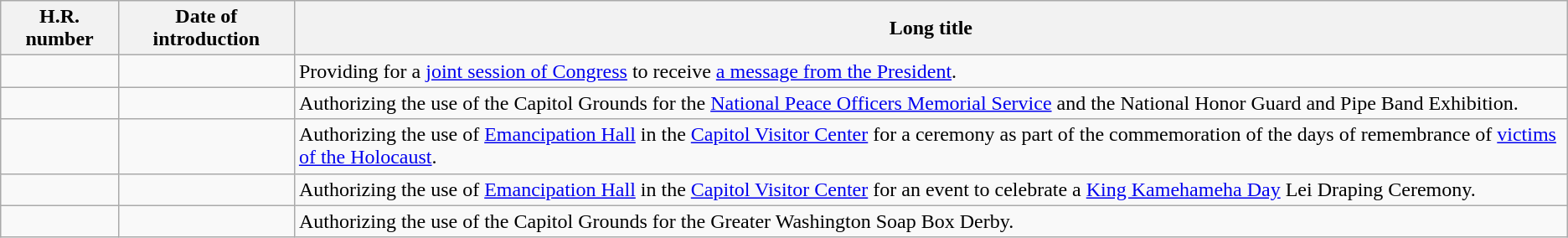<table class="wikitable">
<tr>
<th>H.R. number</th>
<th>Date of introduction</th>
<th>Long title</th>
</tr>
<tr>
<td></td>
<td></td>
<td>Providing for a <a href='#'>joint session of Congress</a> to receive <a href='#'>a message from the President</a>.</td>
</tr>
<tr>
<td></td>
<td></td>
<td>Authorizing the use of the Capitol Grounds for the <a href='#'>National Peace Officers Memorial Service</a> and the National Honor Guard and Pipe Band Exhibition.</td>
</tr>
<tr>
<td></td>
<td></td>
<td>Authorizing the use of <a href='#'>Emancipation Hall</a> in the <a href='#'>Capitol Visitor Center</a> for a ceremony as part of the commemoration of the days of remembrance of <a href='#'>victims of the Holocaust</a>.</td>
</tr>
<tr>
<td></td>
<td></td>
<td>Authorizing the use of <a href='#'>Emancipation Hall</a> in the <a href='#'>Capitol Visitor Center</a> for an event to celebrate a <a href='#'>King Kamehameha Day</a> Lei Draping Ceremony.</td>
</tr>
<tr>
<td></td>
<td></td>
<td>Authorizing the use of the Capitol Grounds for the Greater Washington Soap Box Derby.</td>
</tr>
</table>
